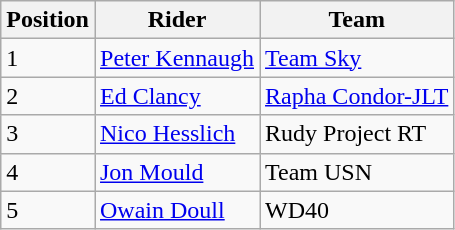<table class="wikitable">
<tr>
<th>Position</th>
<th>Rider</th>
<th>Team</th>
</tr>
<tr>
<td>1</td>
<td><a href='#'>Peter Kennaugh</a></td>
<td><a href='#'>Team Sky</a></td>
</tr>
<tr>
<td>2</td>
<td><a href='#'>Ed Clancy </a></td>
<td><a href='#'>Rapha Condor-JLT</a></td>
</tr>
<tr>
<td>3</td>
<td><a href='#'>Nico Hesslich </a></td>
<td>Rudy Project RT</td>
</tr>
<tr>
<td>4</td>
<td><a href='#'>Jon Mould</a></td>
<td>Team USN</td>
</tr>
<tr>
<td>5</td>
<td><a href='#'>Owain Doull </a></td>
<td>WD40</td>
</tr>
</table>
